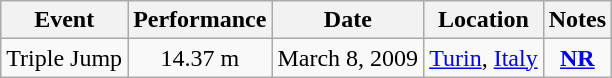<table class="wikitable" |>
<tr>
<th>Event</th>
<th>Performance</th>
<th>Date</th>
<th>Location</th>
<th>Notes</th>
</tr>
<tr>
<td>Triple Jump</td>
<td align=center>14.37 m</td>
<td align=right>March 8, 2009</td>
<td><a href='#'>Turin</a>, <a href='#'>Italy</a></td>
<td align=center><strong><a href='#'>NR</a></strong></td>
</tr>
</table>
